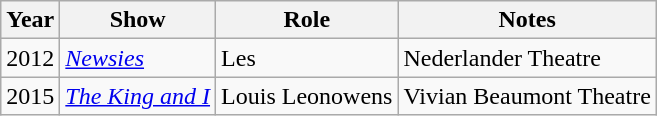<table class="wikitable sortable">
<tr>
<th>Year</th>
<th>Show</th>
<th>Role</th>
<th class="unsortable">Notes</th>
</tr>
<tr>
<td>2012</td>
<td><em><a href='#'>Newsies</a></em></td>
<td>Les</td>
<td>Nederlander Theatre</td>
</tr>
<tr>
<td>2015</td>
<td><em><a href='#'>The King and I</a></em></td>
<td>Louis Leonowens</td>
<td>Vivian Beaumont Theatre</td>
</tr>
</table>
